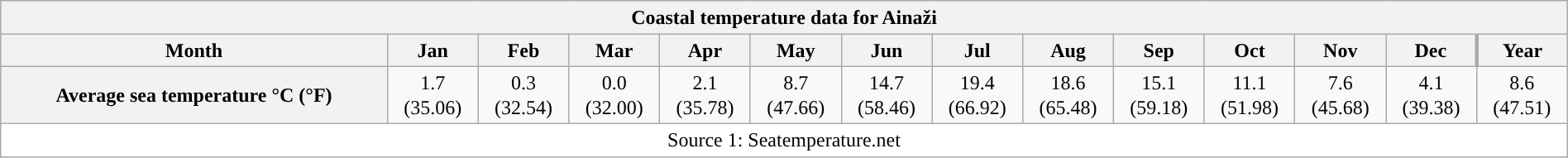<table style="width:100%;text-align:center;line-height:1.2em;margin-left:auto;margin-right:auto" class="wikitable">
<tr>
<th Colspan=14>Coastal temperature data for Ainaži</th>
</tr>
<tr>
<th>Month</th>
<th>Jan</th>
<th>Feb</th>
<th>Mar</th>
<th>Apr</th>
<th>May</th>
<th>Jun</th>
<th>Jul</th>
<th>Aug</th>
<th>Sep</th>
<th>Oct</th>
<th>Nov</th>
<th>Dec</th>
<th style="border-left-width:medium">Year</th>
</tr>
<tr>
<th>Average sea temperature °C (°F)</th>
<td>1.7<br>(35.06)</td>
<td>0.3<br>(32.54)</td>
<td>0.0<br>(32.00)</td>
<td>2.1<br>(35.78)</td>
<td>8.7<br>(47.66)</td>
<td>14.7<br>(58.46)</td>
<td>19.4<br>(66.92)</td>
<td>18.6<br>(65.48)</td>
<td>15.1<br>(59.18)</td>
<td>11.1<br>(51.98)</td>
<td>7.6<br>(45.68)</td>
<td>4.1<br>(39.38)</td>
<td>8.6<br>(47.51)</td>
</tr>
<tr>
<th Colspan=14 style="background:#ffffff;font-weight:normal;font-size:100%;">Source 1: Seatemperature.net</th>
</tr>
</table>
